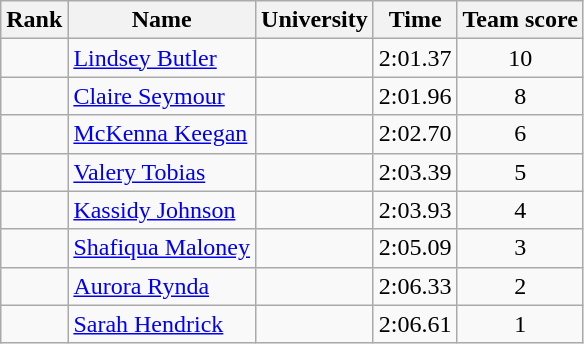<table class="wikitable sortable" style="text-align:center">
<tr>
<th>Rank</th>
<th>Name</th>
<th>University</th>
<th>Time</th>
<th>Team score</th>
</tr>
<tr>
<td></td>
<td align=left> <a href='#'>Lindsey Butler</a></td>
<td></td>
<td>2:01.37</td>
<td>10</td>
</tr>
<tr>
<td></td>
<td align=left> <a href='#'>Claire Seymour</a></td>
<td></td>
<td>2:01.96</td>
<td>8</td>
</tr>
<tr>
<td></td>
<td align=left> <a href='#'>McKenna Keegan</a></td>
<td></td>
<td>2:02.70</td>
<td>6</td>
</tr>
<tr>
<td></td>
<td align=left> <a href='#'>Valery Tobias</a></td>
<td></td>
<td>2:03.39</td>
<td>5</td>
</tr>
<tr>
<td></td>
<td align=left> <a href='#'>Kassidy Johnson</a></td>
<td></td>
<td>2:03.93</td>
<td>4</td>
</tr>
<tr>
<td></td>
<td align=left> <a href='#'>Shafiqua Maloney</a></td>
<td></td>
<td>2:05.09</td>
<td>3</td>
</tr>
<tr>
<td></td>
<td align=left> <a href='#'>Aurora Rynda</a></td>
<td></td>
<td>2:06.33</td>
<td>2</td>
</tr>
<tr>
<td></td>
<td align=left> <a href='#'>Sarah Hendrick</a></td>
<td></td>
<td>2:06.61</td>
<td>1</td>
</tr>
</table>
